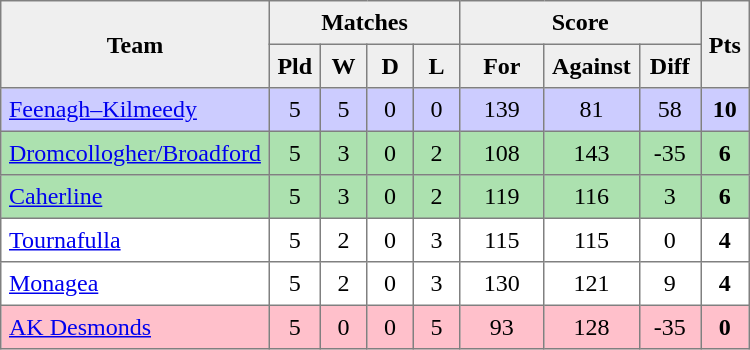<table style=border-collapse:collapse border=1 cellspacing=0 cellpadding=5>
<tr align=center bgcolor=#efefef>
<th rowspan=2 width=165>Team</th>
<th colspan=4>Matches</th>
<th colspan=3>Score</th>
<th rowspan=2width=20>Pts</th>
</tr>
<tr align=center bgcolor=#efefef>
<th width=20>Pld</th>
<th width=20>W</th>
<th width=20>D</th>
<th width=20>L</th>
<th width=45>For</th>
<th width=45>Against</th>
<th width=30>Diff</th>
</tr>
<tr align=center style="background:#ccccff;">
<td style="text-align:left;"><a href='#'>Feenagh–Kilmeedy</a></td>
<td>5</td>
<td>5</td>
<td>0</td>
<td>0</td>
<td>139</td>
<td>81</td>
<td>58</td>
<td><strong>10</strong></td>
</tr>
<tr align=center style="background:#ACE1AF;">
<td style="text-align:left;"><a href='#'>Dromcollogher/Broadford</a></td>
<td>5</td>
<td>3</td>
<td>0</td>
<td>2</td>
<td>108</td>
<td>143</td>
<td>-35</td>
<td><strong>6</strong></td>
</tr>
<tr align=center style="background:#ACE1AF;">
<td style="text-align:left;"><a href='#'>Caherline</a></td>
<td>5</td>
<td>3</td>
<td>0</td>
<td>2</td>
<td>119</td>
<td>116</td>
<td>3</td>
<td><strong>6</strong></td>
</tr>
<tr align=center>
<td style="text-align:left;"><a href='#'>Tournafulla</a></td>
<td>5</td>
<td>2</td>
<td>0</td>
<td>3</td>
<td>115</td>
<td>115</td>
<td>0</td>
<td><strong>4</strong></td>
</tr>
<tr align=center>
<td style="text-align:left;"><a href='#'>Monagea</a></td>
<td>5</td>
<td>2</td>
<td>0</td>
<td>3</td>
<td>130</td>
<td>121</td>
<td>9</td>
<td><strong>4</strong></td>
</tr>
<tr align=center style="background:#FFC0CB;">
<td style="text-align:left;"><a href='#'>AK Desmonds</a></td>
<td>5</td>
<td>0</td>
<td>0</td>
<td>5</td>
<td>93</td>
<td>128</td>
<td>-35</td>
<td><strong>0</strong></td>
</tr>
</table>
